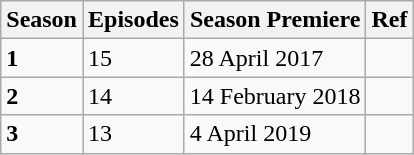<table class="wikitable sortable">
<tr>
<th>Season</th>
<th>Episodes</th>
<th>Season Premiere</th>
<th>Ref</th>
</tr>
<tr>
<td><strong>1</strong></td>
<td>15</td>
<td>28 April 2017</td>
<td></td>
</tr>
<tr>
<td><strong>2</strong></td>
<td>14</td>
<td>14 February 2018</td>
<td></td>
</tr>
<tr>
<td><strong>3</strong></td>
<td>13</td>
<td>4 April 2019</td>
<td></td>
</tr>
</table>
